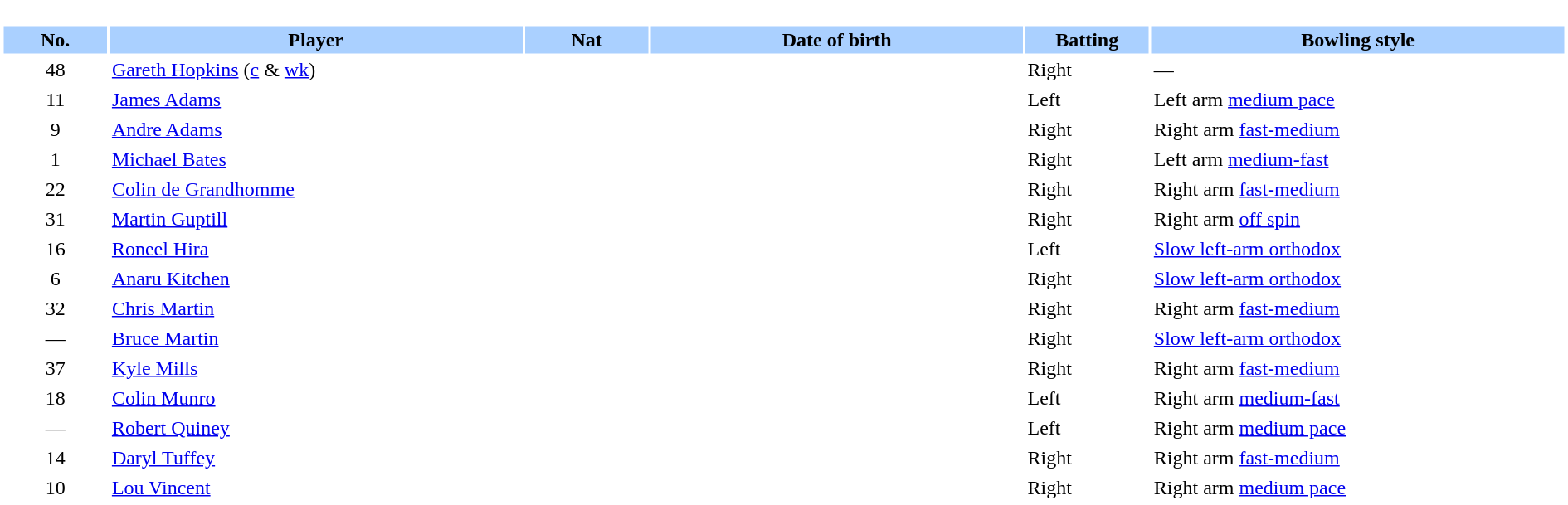<table border="0" style="width:100%;">
<tr>
<td style="vertical-align:top; background:#fff; width:90%;"><br><table border="0" cellspacing="2" cellpadding="2" style="width:100%;">
<tr style="background:#aad0ff;">
<th scope="col" width="5%">No.</th>
<th scope="col" width="20%">Player</th>
<th scope="col" width="6%">Nat</th>
<th scope="col" width="18%">Date of birth</th>
<th scope="col" width="6%">Batting</th>
<th scope="col" width="20%">Bowling style</th>
</tr>
<tr>
<td style="text-align:center">48</td>
<td><a href='#'>Gareth Hopkins</a> (<a href='#'>c</a> & <a href='#'>wk</a>)</td>
<td style="text-align:center"></td>
<td></td>
<td>Right</td>
<td>—</td>
</tr>
<tr>
<td style="text-align:center">11</td>
<td><a href='#'>James Adams</a></td>
<td style="text-align:center"></td>
<td></td>
<td>Left</td>
<td>Left arm <a href='#'>medium pace</a></td>
</tr>
<tr>
<td style="text-align:center">9</td>
<td><a href='#'>Andre Adams</a></td>
<td style="text-align:center"></td>
<td></td>
<td>Right</td>
<td>Right arm <a href='#'>fast-medium</a></td>
</tr>
<tr>
<td style="text-align:center">1</td>
<td><a href='#'>Michael Bates</a></td>
<td style="text-align:center"></td>
<td></td>
<td>Right</td>
<td>Left arm <a href='#'>medium-fast</a></td>
</tr>
<tr>
<td style="text-align:center">22</td>
<td><a href='#'>Colin de Grandhomme</a></td>
<td style="text-align:center"></td>
<td></td>
<td>Right</td>
<td>Right arm <a href='#'>fast-medium</a></td>
</tr>
<tr>
<td style="text-align:center">31</td>
<td><a href='#'>Martin Guptill</a></td>
<td style="text-align:center"></td>
<td></td>
<td>Right</td>
<td>Right arm <a href='#'>off spin</a></td>
</tr>
<tr>
<td style="text-align:center">16</td>
<td><a href='#'>Roneel Hira</a></td>
<td style="text-align:center"></td>
<td></td>
<td>Left</td>
<td><a href='#'>Slow left-arm orthodox</a></td>
</tr>
<tr>
<td style="text-align:center">6</td>
<td><a href='#'>Anaru Kitchen</a></td>
<td style="text-align:center"></td>
<td></td>
<td>Right</td>
<td><a href='#'>Slow left-arm orthodox</a></td>
</tr>
<tr>
<td style="text-align:center">32</td>
<td><a href='#'>Chris Martin</a></td>
<td style="text-align:center"></td>
<td></td>
<td>Right</td>
<td>Right arm <a href='#'>fast-medium</a></td>
</tr>
<tr>
<td style="text-align:center">—</td>
<td><a href='#'>Bruce Martin</a></td>
<td style="text-align:center"></td>
<td></td>
<td>Right</td>
<td><a href='#'>Slow left-arm orthodox</a></td>
</tr>
<tr>
<td style="text-align:center">37</td>
<td><a href='#'>Kyle Mills</a></td>
<td style="text-align:center"></td>
<td></td>
<td>Right</td>
<td>Right arm <a href='#'>fast-medium</a></td>
</tr>
<tr>
<td style="text-align:center">18</td>
<td><a href='#'>Colin Munro</a></td>
<td style="text-align:center"></td>
<td></td>
<td>Left</td>
<td>Right arm <a href='#'>medium-fast</a></td>
</tr>
<tr>
<td style="text-align:center">—</td>
<td><a href='#'>Robert Quiney</a></td>
<td style="text-align:center"></td>
<td></td>
<td>Left</td>
<td>Right arm <a href='#'>medium pace</a></td>
</tr>
<tr>
<td style="text-align:center">14</td>
<td><a href='#'>Daryl Tuffey</a></td>
<td style="text-align:center"></td>
<td></td>
<td>Right</td>
<td>Right arm <a href='#'>fast-medium</a></td>
</tr>
<tr>
<td style="text-align:center">10</td>
<td><a href='#'>Lou Vincent</a></td>
<td style="text-align:center"></td>
<td></td>
<td>Right</td>
<td>Right arm <a href='#'>medium pace</a></td>
</tr>
</table>
</td>
</tr>
</table>
